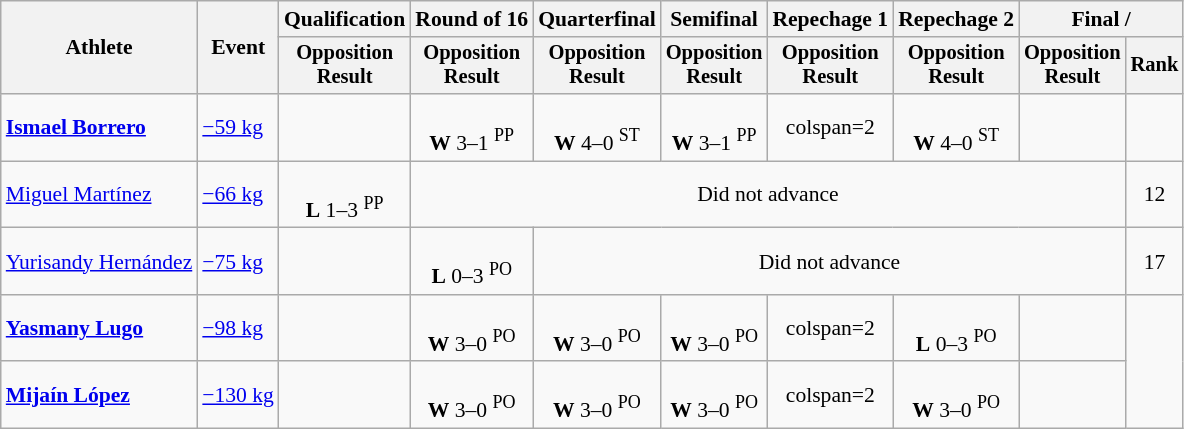<table class="wikitable" style="font-size:90%">
<tr>
<th rowspan=2>Athlete</th>
<th rowspan=2>Event</th>
<th>Qualification</th>
<th>Round of 16</th>
<th>Quarterfinal</th>
<th>Semifinal</th>
<th>Repechage 1</th>
<th>Repechage 2</th>
<th colspan=2>Final / </th>
</tr>
<tr style="font-size: 95%">
<th>Opposition<br>Result</th>
<th>Opposition<br>Result</th>
<th>Opposition<br>Result</th>
<th>Opposition<br>Result</th>
<th>Opposition<br>Result</th>
<th>Opposition<br>Result</th>
<th>Opposition<br>Result</th>
<th>Rank</th>
</tr>
<tr align=center>
<td align=left><strong><a href='#'>Ismael Borrero</a></strong></td>
<td align=left><a href='#'>−59 kg</a></td>
<td></td>
<td><br><strong>W</strong> 3–1 <sup>PP</sup></td>
<td><br><strong>W</strong> 4–0 <sup>ST</sup></td>
<td><br><strong>W</strong> 3–1 <sup>PP</sup></td>
<td>colspan=2 </td>
<td><br><strong>W</strong> 4–0 <sup>ST</sup></td>
<td></td>
</tr>
<tr align=center>
<td align=left><a href='#'>Miguel Martínez</a></td>
<td align=left><a href='#'>−66 kg</a></td>
<td><br><strong>L</strong> 1–3 <sup>PP</sup></td>
<td colspan=6>Did not advance</td>
<td>12</td>
</tr>
<tr align=center>
<td align=left><a href='#'>Yurisandy Hernández</a></td>
<td align=left><a href='#'>−75 kg</a></td>
<td></td>
<td><br><strong>L</strong> 0–3 <sup>PO</sup></td>
<td colspan=5>Did not advance</td>
<td>17</td>
</tr>
<tr align=center>
<td align=left><strong><a href='#'>Yasmany Lugo</a></strong></td>
<td align=left><a href='#'>−98 kg</a></td>
<td></td>
<td><br><strong>W</strong> 3–0 <sup>PO</sup></td>
<td><br><strong>W</strong> 3–0 <sup>PO</sup></td>
<td><br><strong>W</strong> 3–0 <sup>PO</sup></td>
<td>colspan=2 </td>
<td><br><strong>L</strong> 0–3 <sup>PO</sup></td>
<td></td>
</tr>
<tr align=center>
<td align=left><strong><a href='#'>Mijaín López</a></strong></td>
<td align=left><a href='#'>−130 kg</a></td>
<td></td>
<td><br><strong>W</strong> 3–0 <sup>PO</sup></td>
<td><br><strong>W</strong> 3–0 <sup>PO</sup></td>
<td><br><strong>W</strong> 3–0 <sup>PO</sup></td>
<td>colspan=2 </td>
<td><br><strong>W</strong> 3–0 <sup>PO</sup></td>
<td></td>
</tr>
</table>
